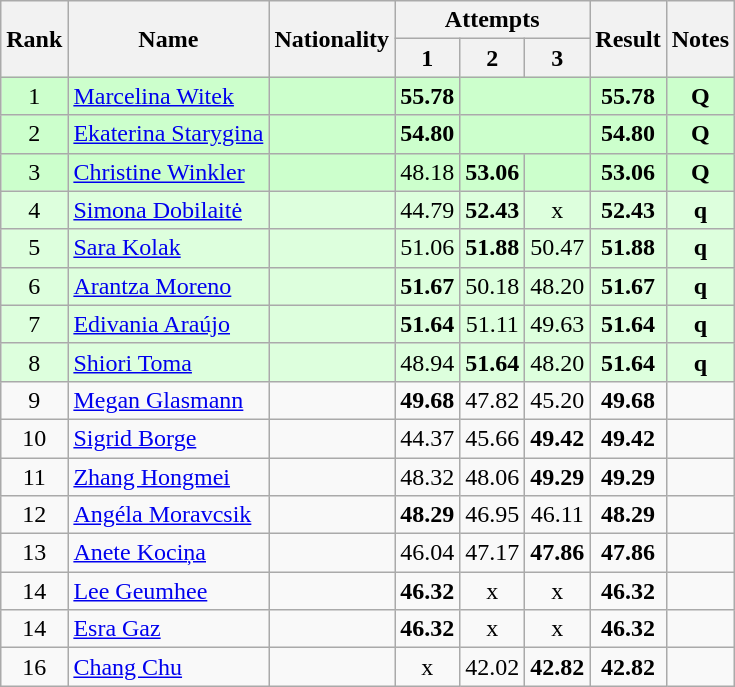<table class="wikitable sortable" style="text-align:center">
<tr>
<th rowspan=2>Rank</th>
<th rowspan=2>Name</th>
<th rowspan=2>Nationality</th>
<th colspan=3>Attempts</th>
<th rowspan=2>Result</th>
<th rowspan=2>Notes</th>
</tr>
<tr>
<th>1</th>
<th>2</th>
<th>3</th>
</tr>
<tr bgcolor=ccffcc>
<td>1</td>
<td align=left><a href='#'>Marcelina Witek</a></td>
<td align=left></td>
<td><strong>55.78</strong></td>
<td colspan=2></td>
<td><strong>55.78</strong></td>
<td><strong>Q</strong></td>
</tr>
<tr bgcolor=ccffcc>
<td>2</td>
<td align=left><a href='#'>Ekaterina Starygina</a></td>
<td align=left></td>
<td><strong>54.80</strong></td>
<td colspan=2></td>
<td><strong>54.80</strong></td>
<td><strong>Q</strong></td>
</tr>
<tr bgcolor=ccffcc>
<td>3</td>
<td align=left><a href='#'>Christine Winkler</a></td>
<td align=left></td>
<td>48.18</td>
<td><strong>53.06</strong></td>
<td></td>
<td><strong>53.06</strong></td>
<td><strong>Q</strong></td>
</tr>
<tr bgcolor=ddffdd>
<td>4</td>
<td align=left><a href='#'>Simona Dobilaitė</a></td>
<td align=left></td>
<td>44.79</td>
<td><strong>52.43</strong></td>
<td>x</td>
<td><strong>52.43</strong></td>
<td><strong>q</strong></td>
</tr>
<tr bgcolor=ddffdd>
<td>5</td>
<td align=left><a href='#'>Sara Kolak</a></td>
<td align=left></td>
<td>51.06</td>
<td><strong>51.88</strong></td>
<td>50.47</td>
<td><strong>51.88</strong></td>
<td><strong>q</strong></td>
</tr>
<tr bgcolor=ddffdd>
<td>6</td>
<td align=left><a href='#'>Arantza Moreno</a></td>
<td align=left></td>
<td><strong>51.67</strong></td>
<td>50.18</td>
<td>48.20</td>
<td><strong>51.67</strong></td>
<td><strong>q</strong></td>
</tr>
<tr bgcolor=ddffdd>
<td>7</td>
<td align=left><a href='#'>Edivania Araújo</a></td>
<td align=left></td>
<td><strong>51.64</strong></td>
<td>51.11</td>
<td>49.63</td>
<td><strong>51.64</strong></td>
<td><strong>q</strong></td>
</tr>
<tr bgcolor=ddffdd>
<td>8</td>
<td align=left><a href='#'>Shiori Toma</a></td>
<td align=left></td>
<td>48.94</td>
<td><strong>51.64</strong></td>
<td>48.20</td>
<td><strong>51.64</strong></td>
<td><strong>q</strong></td>
</tr>
<tr>
<td>9</td>
<td align=left><a href='#'>Megan Glasmann</a></td>
<td align=left></td>
<td><strong>49.68</strong></td>
<td>47.82</td>
<td>45.20</td>
<td><strong>49.68</strong></td>
<td></td>
</tr>
<tr>
<td>10</td>
<td align=left><a href='#'>Sigrid Borge</a></td>
<td align=left></td>
<td>44.37</td>
<td>45.66</td>
<td><strong>49.42</strong></td>
<td><strong>49.42</strong></td>
<td></td>
</tr>
<tr>
<td>11</td>
<td align=left><a href='#'>Zhang Hongmei</a></td>
<td align=left></td>
<td>48.32</td>
<td>48.06</td>
<td><strong>49.29</strong></td>
<td><strong>49.29</strong></td>
<td></td>
</tr>
<tr>
<td>12</td>
<td align=left><a href='#'>Angéla Moravcsik</a></td>
<td align=left></td>
<td><strong>48.29</strong></td>
<td>46.95</td>
<td>46.11</td>
<td><strong>48.29</strong></td>
<td></td>
</tr>
<tr>
<td>13</td>
<td align=left><a href='#'>Anete Kociņa</a></td>
<td align=left></td>
<td>46.04</td>
<td>47.17</td>
<td><strong>47.86</strong></td>
<td><strong>47.86</strong></td>
<td></td>
</tr>
<tr>
<td>14</td>
<td align=left><a href='#'>Lee Geumhee</a></td>
<td align=left></td>
<td><strong>46.32</strong></td>
<td>x</td>
<td>x</td>
<td><strong>46.32</strong></td>
<td></td>
</tr>
<tr>
<td>14</td>
<td align=left><a href='#'>Esra Gaz</a></td>
<td align=left></td>
<td><strong>46.32</strong></td>
<td>x</td>
<td>x</td>
<td><strong>46.32</strong></td>
<td></td>
</tr>
<tr>
<td>16</td>
<td align=left><a href='#'>Chang Chu</a></td>
<td align=left></td>
<td>x</td>
<td>42.02</td>
<td><strong>42.82</strong></td>
<td><strong>42.82</strong></td>
<td></td>
</tr>
</table>
